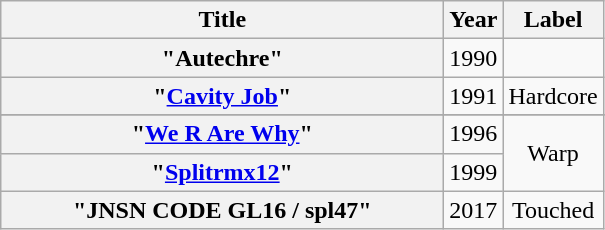<table class="wikitable plainrowheaders" style="text-align:center;">
<tr>
<th scope="col" rowspan="1" style="width:18em;">Title</th>
<th>Year</th>
<th>Label</th>
</tr>
<tr>
<th scope="row">"Autechre"</th>
<td>1990</td>
<td></td>
</tr>
<tr>
<th scope="row">"<a href='#'>Cavity Job</a>"</th>
<td>1991</td>
<td>Hardcore</td>
</tr>
<tr>
</tr>
<tr>
<th scope="row">"<a href='#'>We R Are Why</a>"</th>
<td>1996</td>
<td rowspan="2">Warp</td>
</tr>
<tr>
<th scope="row">"<a href='#'>Splitrmx12</a>"</th>
<td>1999</td>
</tr>
<tr>
<th scope="row">"JNSN CODE GL16 / spl47"</th>
<td>2017</td>
<td>Touched</td>
</tr>
</table>
